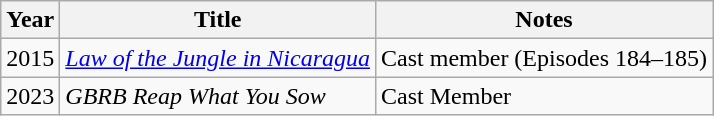<table class="wikitable">
<tr>
<th>Year</th>
<th>Title</th>
<th>Notes</th>
</tr>
<tr>
<td>2015</td>
<td><em><a href='#'>Law of the Jungle in Nicaragua</a></em></td>
<td>Cast member (Episodes 184–185)</td>
</tr>
<tr>
<td>2023</td>
<td><em>GBRB Reap What You Sow</em></td>
<td>Cast Member</td>
</tr>
</table>
